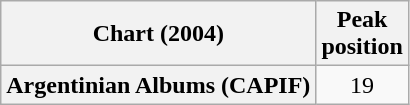<table class="wikitable plainrowheaders">
<tr>
<th>Chart (2004)</th>
<th>Peak<br>position</th>
</tr>
<tr>
<th scope="row">Argentinian Albums (CAPIF)</th>
<td align="center">19</td>
</tr>
</table>
